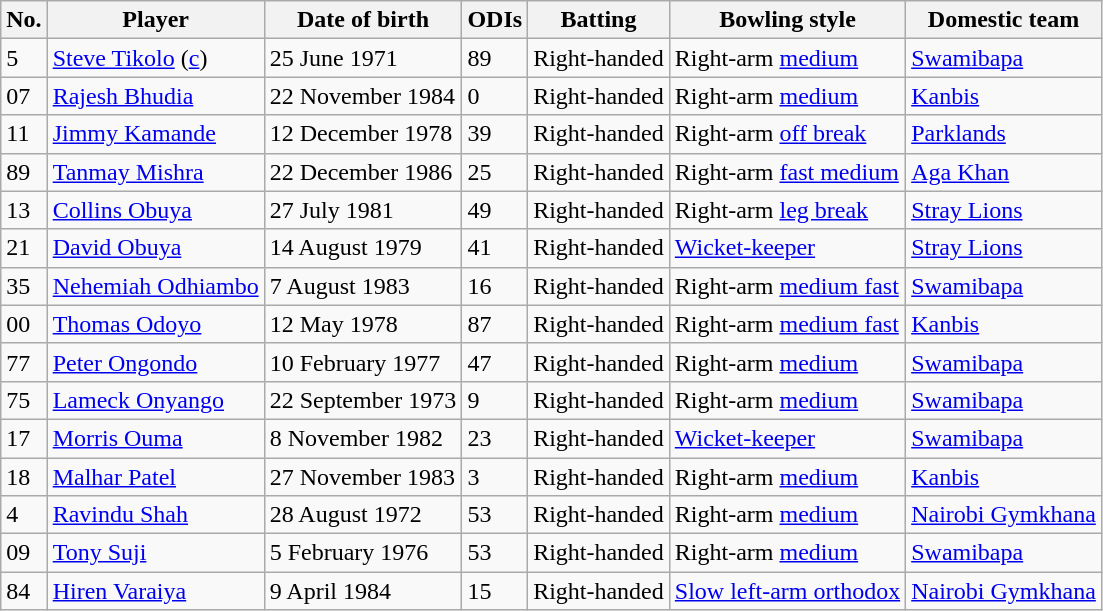<table class="wikitable">
<tr>
<th>No.</th>
<th>Player</th>
<th>Date of birth</th>
<th>ODIs</th>
<th>Batting</th>
<th>Bowling style</th>
<th>Domestic team</th>
</tr>
<tr>
<td>5</td>
<td><a href='#'>Steve Tikolo</a> (<a href='#'>c</a>)</td>
<td>25 June 1971</td>
<td>89</td>
<td>Right-handed</td>
<td>Right-arm <a href='#'>medium</a></td>
<td><a href='#'>Swamibapa</a></td>
</tr>
<tr>
<td>07</td>
<td><a href='#'>Rajesh Bhudia</a></td>
<td>22 November 1984</td>
<td>0</td>
<td>Right-handed</td>
<td>Right-arm <a href='#'>medium</a></td>
<td><a href='#'>Kanbis</a></td>
</tr>
<tr>
<td>11</td>
<td><a href='#'>Jimmy Kamande</a></td>
<td>12 December 1978</td>
<td>39</td>
<td>Right-handed</td>
<td>Right-arm <a href='#'>off break</a></td>
<td><a href='#'>Parklands</a></td>
</tr>
<tr>
<td>89</td>
<td><a href='#'>Tanmay Mishra</a></td>
<td>22 December 1986</td>
<td>25</td>
<td>Right-handed</td>
<td>Right-arm <a href='#'>fast medium</a></td>
<td><a href='#'>Aga Khan</a></td>
</tr>
<tr>
<td>13</td>
<td><a href='#'>Collins Obuya</a></td>
<td>27 July 1981</td>
<td>49</td>
<td>Right-handed</td>
<td>Right-arm <a href='#'>leg break</a></td>
<td><a href='#'>Stray Lions</a></td>
</tr>
<tr>
<td>21</td>
<td><a href='#'>David Obuya</a></td>
<td>14 August 1979</td>
<td>41</td>
<td>Right-handed</td>
<td><a href='#'>Wicket-keeper</a></td>
<td><a href='#'>Stray Lions</a></td>
</tr>
<tr>
<td>35</td>
<td><a href='#'>Nehemiah Odhiambo</a></td>
<td>7 August 1983</td>
<td>16</td>
<td>Right-handed</td>
<td>Right-arm <a href='#'>medium fast</a></td>
<td><a href='#'>Swamibapa</a></td>
</tr>
<tr>
<td>00</td>
<td><a href='#'>Thomas Odoyo</a></td>
<td>12 May 1978</td>
<td>87</td>
<td>Right-handed</td>
<td>Right-arm <a href='#'>medium fast</a></td>
<td><a href='#'>Kanbis</a></td>
</tr>
<tr>
<td>77</td>
<td><a href='#'>Peter Ongondo</a></td>
<td>10 February 1977</td>
<td>47</td>
<td>Right-handed</td>
<td>Right-arm <a href='#'>medium</a></td>
<td><a href='#'>Swamibapa</a></td>
</tr>
<tr>
<td>75</td>
<td><a href='#'>Lameck Onyango</a></td>
<td>22 September 1973</td>
<td>9</td>
<td>Right-handed</td>
<td>Right-arm <a href='#'>medium</a></td>
<td><a href='#'>Swamibapa</a></td>
</tr>
<tr>
<td>17</td>
<td><a href='#'>Morris Ouma</a></td>
<td>8 November 1982</td>
<td>23</td>
<td>Right-handed</td>
<td><a href='#'>Wicket-keeper</a></td>
<td><a href='#'>Swamibapa</a></td>
</tr>
<tr>
<td>18</td>
<td><a href='#'>Malhar Patel</a></td>
<td>27 November 1983</td>
<td>3</td>
<td>Right-handed</td>
<td>Right-arm <a href='#'>medium</a></td>
<td><a href='#'>Kanbis</a></td>
</tr>
<tr>
<td>4</td>
<td><a href='#'>Ravindu Shah</a></td>
<td>28 August 1972</td>
<td>53</td>
<td>Right-handed</td>
<td>Right-arm <a href='#'>medium</a></td>
<td><a href='#'>Nairobi Gymkhana</a></td>
</tr>
<tr>
<td>09</td>
<td><a href='#'>Tony Suji</a></td>
<td>5 February 1976</td>
<td>53</td>
<td>Right-handed</td>
<td>Right-arm <a href='#'>medium</a></td>
<td><a href='#'>Swamibapa</a></td>
</tr>
<tr>
<td>84</td>
<td><a href='#'>Hiren Varaiya</a></td>
<td>9 April 1984</td>
<td>15</td>
<td>Right-handed</td>
<td><a href='#'>Slow left-arm orthodox</a></td>
<td><a href='#'>Nairobi Gymkhana</a></td>
</tr>
</table>
